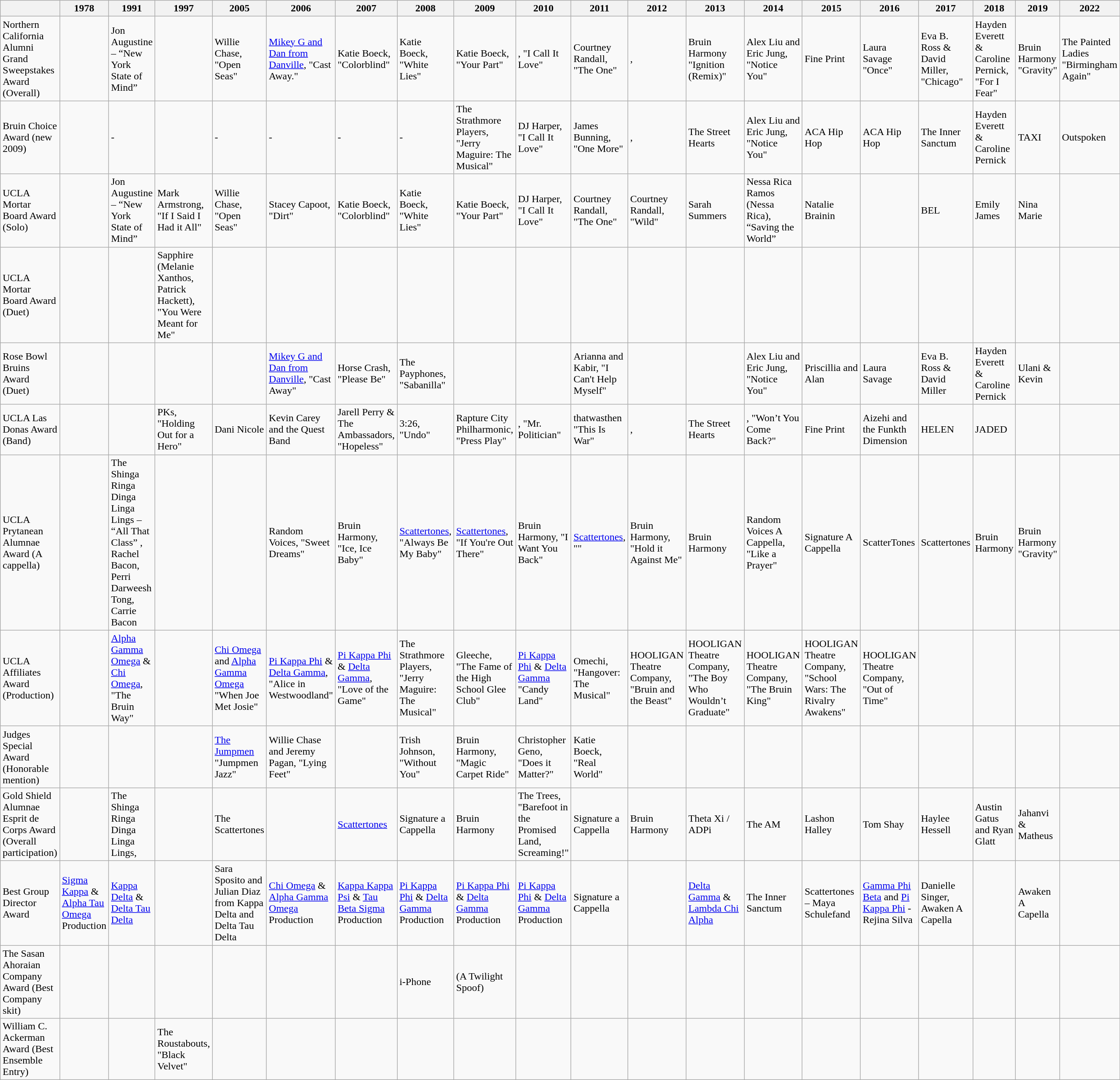<table class="wikitable" border="1">
<tr>
<th></th>
<th>1978</th>
<th>1991</th>
<th>1997</th>
<th>2005</th>
<th>2006</th>
<th>2007</th>
<th>2008</th>
<th>2009</th>
<th>2010</th>
<th>2011</th>
<th>2012</th>
<th>2013</th>
<th>2014</th>
<th>2015</th>
<th>2016</th>
<th>2017</th>
<th>2018</th>
<th>2019</th>
<th>2022</th>
</tr>
<tr>
<td>Northern California Alumni Grand Sweepstakes Award (Overall)</td>
<td></td>
<td>Jon Augustine – “New York State of Mind”</td>
<td></td>
<td>Willie Chase, "Open Seas"</td>
<td><a href='#'>Mikey G and Dan from Danville</a>, "Cast Away."</td>
<td>Katie Boeck, "Colorblind"</td>
<td>Katie Boeck, "White Lies"</td>
<td>Katie Boeck, "Your Part"</td>
<td>, "I Call It Love"</td>
<td>Courtney Randall, "The One"</td>
<td>, </td>
<td>Bruin Harmony "Ignition (Remix)"</td>
<td>Alex Liu and Eric Jung, "Notice You"</td>
<td>Fine Print</td>
<td>Laura Savage "Once"</td>
<td>Eva B. Ross & David Miller, "Chicago"</td>
<td>Hayden Everett & Caroline Pernick, "For I Fear"</td>
<td>Bruin Harmony "Gravity"</td>
<td>The Painted Ladies "Birmingham Again"</td>
</tr>
<tr>
<td>Bruin Choice Award (new 2009)</td>
<td></td>
<td>-</td>
<td></td>
<td>-</td>
<td>-</td>
<td>-</td>
<td>-</td>
<td>The Strathmore Players, "Jerry Maguire: The Musical"</td>
<td>DJ Harper, "I Call It Love"</td>
<td>James Bunning, "One More"</td>
<td>, </td>
<td>The Street Hearts</td>
<td>Alex Liu and Eric Jung, "Notice You"</td>
<td>ACA Hip Hop</td>
<td>ACA Hip Hop</td>
<td>The Inner Sanctum</td>
<td>Hayden Everett & Caroline Pernick</td>
<td>TAXI</td>
<td>Outspoken</td>
</tr>
<tr>
<td>UCLA Mortar Board Award (Solo)</td>
<td></td>
<td>Jon Augustine – “New York State of Mind”</td>
<td>Mark Armstrong, "If I Said I Had it All"</td>
<td>Willie Chase, "Open Seas"</td>
<td>Stacey Capoot, "Dirt"</td>
<td>Katie Boeck, "Colorblind"</td>
<td>Katie Boeck, "White Lies"</td>
<td>Katie Boeck, "Your Part"</td>
<td>DJ Harper, "I Call It Love"</td>
<td>Courtney Randall, "The One"</td>
<td>Courtney Randall, "Wild"</td>
<td>Sarah Summers</td>
<td>Nessa Rica Ramos (Nessa Rica), “Saving the World”</td>
<td>Natalie Brainin</td>
<td></td>
<td>BEL</td>
<td>Emily James</td>
<td>Nina Marie</td>
<td></td>
</tr>
<tr>
<td>UCLA Mortar Board Award (Duet)</td>
<td></td>
<td></td>
<td>Sapphire (Melanie Xanthos, Patrick Hackett),  "You Were Meant for Me"</td>
<td></td>
<td></td>
<td></td>
<td></td>
<td></td>
<td></td>
<td></td>
<td></td>
<td></td>
<td></td>
<td></td>
<td></td>
<td></td>
<td></td>
<td></td>
<td></td>
</tr>
<tr>
<td>Rose Bowl Bruins Award (Duet)</td>
<td></td>
<td></td>
<td></td>
<td></td>
<td><a href='#'>Mikey G and Dan from Danville</a>, "Cast Away"</td>
<td>Horse Crash, "Please Be"</td>
<td>The Payphones, "Sabanilla"</td>
<td></td>
<td></td>
<td>Arianna and Kabir, "I Can't Help Myself"</td>
<td></td>
<td></td>
<td>Alex Liu and Eric Jung, "Notice You"</td>
<td>Priscillia and Alan</td>
<td>Laura Savage</td>
<td>Eva B. Ross & David Miller</td>
<td>Hayden Everett & Caroline Pernick</td>
<td>Ulani & Kevin</td>
<td></td>
</tr>
<tr>
<td>UCLA Las Donas Award (Band)</td>
<td></td>
<td></td>
<td>PKs, "Holding Out for a Hero" </td>
<td>Dani Nicole</td>
<td>Kevin Carey and the Quest Band</td>
<td>Jarell Perry & The Ambassadors, "Hopeless"</td>
<td>3:26, "Undo"</td>
<td>Rapture City Philharmonic, "Press Play"</td>
<td>, "Mr. Politician"</td>
<td>thatwasthen "This Is War"</td>
<td>, </td>
<td>The Street Hearts</td>
<td>, "Won’t You Come Back?"</td>
<td>Fine Print</td>
<td>Aizehi and the Funkth Dimension</td>
<td>HELEN</td>
<td>JADED</td>
<td></td>
<td></td>
</tr>
<tr>
<td>UCLA Prytanean Alumnae Award (A cappella)</td>
<td></td>
<td>The Shinga Ringa Dinga Linga Lings – “All That Class” , Rachel Bacon, Perri Darweesh Tong, Carrie Bacon</td>
<td></td>
<td><br></td>
<td>Random Voices, "Sweet Dreams"</td>
<td>Bruin Harmony, "Ice, Ice Baby"</td>
<td><a href='#'>Scattertones</a>, "Always Be My Baby"</td>
<td><a href='#'>Scattertones</a>, "If You're Out There"</td>
<td>Bruin Harmony, "I Want You Back"</td>
<td><a href='#'>Scattertones</a>, ""</td>
<td>Bruin Harmony, "Hold it Against Me"</td>
<td>Bruin Harmony</td>
<td>Random Voices A Cappella, "Like a Prayer"</td>
<td>Signature A Cappella</td>
<td>ScatterTones</td>
<td>Scattertones</td>
<td>Bruin Harmony</td>
<td>Bruin Harmony "Gravity"</td>
<td></td>
</tr>
<tr>
<td>UCLA Affiliates Award (Production)</td>
<td></td>
<td><a href='#'>Alpha Gamma Omega</a> & <a href='#'>Chi Omega</a>, "The Bruin Way"</td>
<td></td>
<td><a href='#'>Chi Omega</a> and <a href='#'>Alpha Gamma Omega</a> "When Joe Met Josie"</td>
<td><a href='#'>Pi Kappa Phi</a> & <a href='#'>Delta Gamma</a>, "Alice in Westwoodland"</td>
<td><a href='#'>Pi Kappa Phi</a> & <a href='#'>Delta Gamma</a>, "Love of the Game"</td>
<td>The Strathmore Players, "Jerry Maguire: The Musical"</td>
<td>Gleeche, "The Fame of the High School Glee Club"</td>
<td><a href='#'>Pi Kappa Phi</a> & <a href='#'>Delta Gamma</a> "Candy Land"</td>
<td>Omechi, "Hangover: The Musical"</td>
<td>HOOLIGAN Theatre Company, "Bruin and the Beast"</td>
<td>HOOLIGAN Theatre Company, "The Boy Who Wouldn’t Graduate"</td>
<td>HOOLIGAN Theatre Company, "The Bruin King"</td>
<td>HOOLIGAN Theatre Company, "School Wars: The Rivalry Awakens"</td>
<td>HOOLIGAN Theatre Company, "Out of Time"</td>
<td></td>
<td></td>
<td></td>
<td></td>
</tr>
<tr>
<td>Judges Special Award (Honorable mention)</td>
<td></td>
<td></td>
<td></td>
<td><a href='#'>The Jumpmen</a> "Jumpmen Jazz"</td>
<td>Willie Chase and Jeremy Pagan, "Lying Feet"</td>
<td></td>
<td>Trish Johnson, "Without You"</td>
<td>Bruin Harmony, "Magic Carpet Ride"</td>
<td>Christopher Geno, "Does it Matter?"</td>
<td>Katie Boeck, "Real World"</td>
<td></td>
<td></td>
<td></td>
<td></td>
<td></td>
<td></td>
<td></td>
<td></td>
<td></td>
</tr>
<tr>
<td>Gold Shield Alumnae Esprit de Corps Award (Overall participation)</td>
<td></td>
<td>The Shinga Ringa Dinga Linga Lings, </td>
<td></td>
<td>The Scattertones</td>
<td></td>
<td><a href='#'>Scattertones</a></td>
<td>Signature a Cappella</td>
<td>Bruin Harmony</td>
<td>The Trees, "Barefoot in the Promised Land, Screaming!"</td>
<td>Signature a Cappella</td>
<td>Bruin Harmony</td>
<td>Theta Xi / ADPi</td>
<td>The AM</td>
<td>Lashon Halley</td>
<td>Tom Shay</td>
<td>Haylee Hessell</td>
<td>Austin Gatus and Ryan Glatt</td>
<td>Jahanvi & Matheus</td>
<td></td>
</tr>
<tr>
<td>Best Group Director Award</td>
<td><a href='#'>Sigma Kappa</a> & <a href='#'>Alpha Tau Omega</a> Production</td>
<td><a href='#'>Kappa Delta</a> & <a href='#'>Delta Tau Delta</a></td>
<td></td>
<td>Sara Sposito and Julian Diaz from Kappa Delta and Delta Tau Delta</td>
<td><a href='#'>Chi Omega</a> & <a href='#'>Alpha Gamma Omega</a> Production</td>
<td><a href='#'>Kappa Kappa Psi</a> & <a href='#'>Tau Beta Sigma</a> Production</td>
<td><a href='#'>Pi Kappa Phi</a> & <a href='#'>Delta Gamma</a> Production</td>
<td><a href='#'>Pi Kappa Phi</a> & <a href='#'>Delta Gamma</a> Production</td>
<td><a href='#'>Pi Kappa Phi</a> & <a href='#'>Delta Gamma</a> Production</td>
<td>Signature a Cappella</td>
<td></td>
<td><a href='#'>Delta Gamma</a> & <a href='#'>Lambda Chi Alpha</a></td>
<td>The Inner Sanctum</td>
<td>Scattertones – Maya Schulefand</td>
<td><a href='#'>Gamma Phi Beta</a> and <a href='#'>Pi Kappa Phi</a> - Rejina Silva</td>
<td>Danielle Singer, Awaken A Capella</td>
<td></td>
<td>Awaken A Capella</td>
<td></td>
</tr>
<tr>
<td>The Sasan Ahoraian Company Award (Best Company skit)</td>
<td></td>
<td></td>
<td></td>
<td></td>
<td></td>
<td></td>
<td>i-Phone</td>
<td> (A Twilight Spoof)</td>
<td></td>
<td></td>
<td></td>
<td></td>
<td></td>
<td></td>
<td></td>
<td></td>
<td></td>
<td></td>
<td></td>
</tr>
<tr>
<td>William C. Ackerman Award (Best Ensemble Entry)</td>
<td></td>
<td></td>
<td>The Roustabouts, "Black Velvet"</td>
<td></td>
<td></td>
<td></td>
<td></td>
<td></td>
<td></td>
<td></td>
<td></td>
<td></td>
<td></td>
<td></td>
<td></td>
<td></td>
<td></td>
<td></td>
<td></td>
</tr>
</table>
